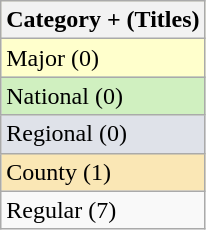<table class="wikitable" style="display:inline-table;">
<tr style="background:#ffc;">
<th>Category + (Titles)</th>
</tr>
<tr style="background:#ffc;">
<td>Major (0)</td>
</tr>
<tr style="background:#d0f0c0">
<td>National (0)</td>
</tr>
<tr style="background:#dfe2e9">
<td>Regional (0)</td>
</tr>
<tr style="background:#fae7b5">
<td>County (1)</td>
</tr>
<tr>
<td>Regular (7)</td>
</tr>
</table>
